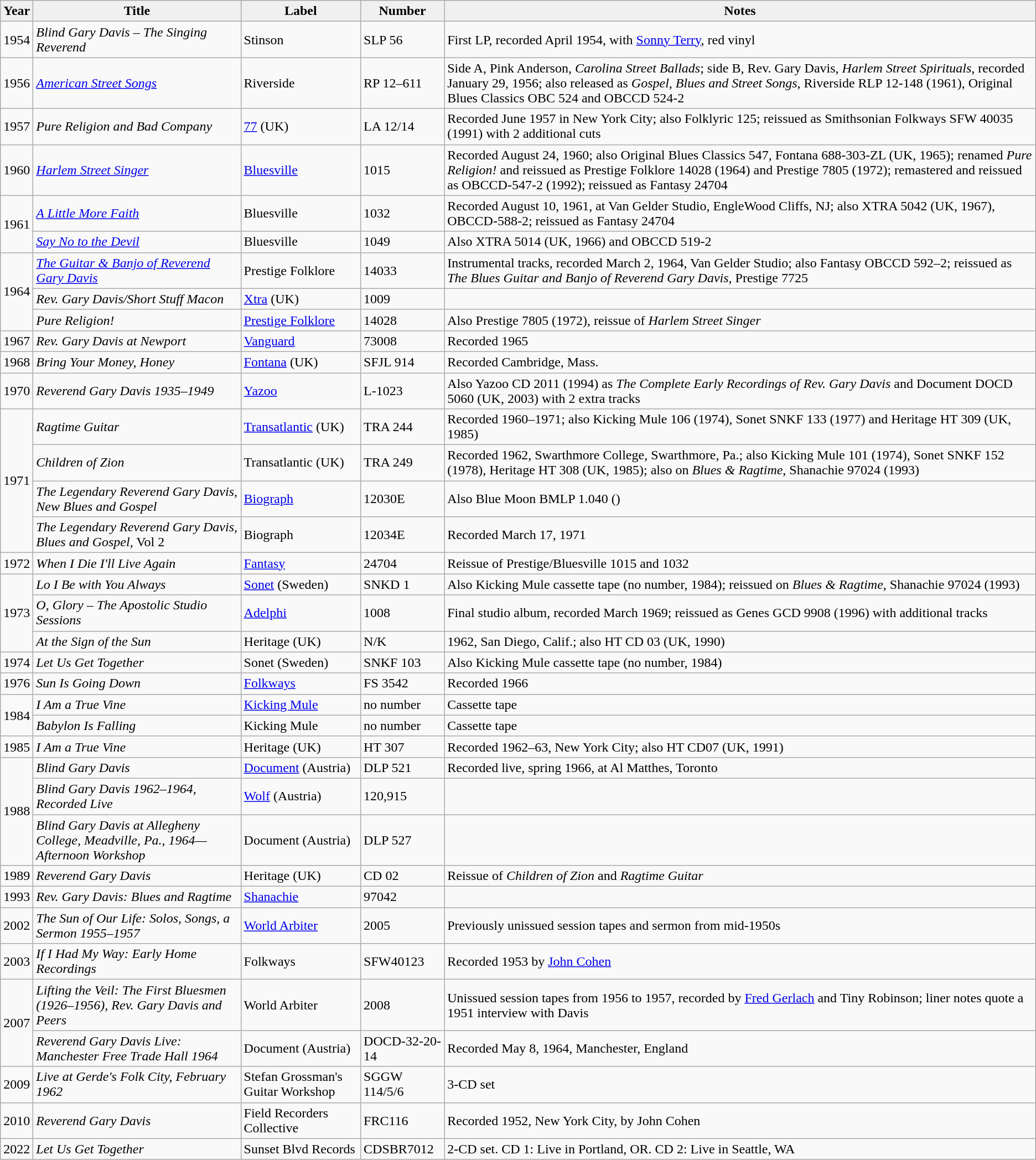<table class="wikitable sortable">
<tr style="text-align:center; background:#f0f0f0;">
<td><strong>Year</strong></td>
<td><strong>Title</strong></td>
<td><strong>Label</strong></td>
<td><strong>Number</strong></td>
<td><strong>Notes</strong></td>
</tr>
<tr>
<td>1954</td>
<td><em>Blind Gary Davis – The Singing Reverend</em></td>
<td>Stinson</td>
<td>SLP 56</td>
<td>First LP, recorded April 1954, with <a href='#'>Sonny Terry</a>, red vinyl</td>
</tr>
<tr>
<td>1956</td>
<td><em><a href='#'>American Street Songs</a></em></td>
<td>Riverside</td>
<td>RP 12–611</td>
<td>Side A, Pink Anderson, <em>Carolina Street Ballads</em>; side B, Rev. Gary Davis, <em>Harlem Street Spirituals</em>, recorded January 29, 1956; also released as <em>Gospel, Blues and Street Songs</em>, Riverside RLP 12-148 (1961), Original Blues Classics OBC 524 and OBCCD 524-2</td>
</tr>
<tr>
<td>1957</td>
<td><em>Pure Religion and Bad Company</em></td>
<td><a href='#'>77</a> (UK)</td>
<td>LA 12/14</td>
<td>Recorded June 1957 in New York City; also Folklyric 125; reissued as Smithsonian Folkways SFW 40035 (1991) with 2 additional cuts</td>
</tr>
<tr>
<td>1960</td>
<td><em><a href='#'>Harlem Street Singer</a></em></td>
<td><a href='#'>Bluesville</a></td>
<td>1015</td>
<td>Recorded August 24, 1960; also Original Blues Classics 547, Fontana 688-303-ZL (UK, 1965); renamed <em>Pure Religion!</em> and reissued as Prestige Folklore 14028 (1964) and Prestige 7805 (1972); remastered and reissued as OBCCD-547-2 (1992); reissued as Fantasy 24704</td>
</tr>
<tr>
<td rowspan="2">1961</td>
<td><em><a href='#'>A Little More Faith</a></em></td>
<td>Bluesville</td>
<td>1032</td>
<td>Recorded August 10, 1961, at Van Gelder Studio, EngleWood Cliffs, NJ; also XTRA 5042 (UK, 1967), OBCCD-588-2; reissued as Fantasy 24704</td>
</tr>
<tr>
<td><em><a href='#'>Say No to the Devil</a></em></td>
<td>Bluesville</td>
<td>1049</td>
<td>Also XTRA 5014 (UK, 1966) and OBCCD 519-2</td>
</tr>
<tr>
<td rowspan="3">1964</td>
<td><em><a href='#'>The Guitar & Banjo of Reverend Gary Davis</a></em></td>
<td>Prestige Folklore</td>
<td>14033</td>
<td>Instrumental tracks, recorded March 2, 1964, Van Gelder Studio; also Fantasy OBCCD 592–2; reissued as <em>The Blues Guitar and Banjo of Reverend Gary Davis</em>, Prestige 7725</td>
</tr>
<tr>
<td><em>Rev. Gary Davis/Short Stuff Macon</em></td>
<td><a href='#'>Xtra</a> (UK)</td>
<td>1009</td>
<td></td>
</tr>
<tr>
<td><em>Pure Religion!</em></td>
<td><a href='#'>Prestige Folklore</a></td>
<td>14028</td>
<td>Also Prestige 7805 (1972), reissue of <em>Harlem Street Singer</em></td>
</tr>
<tr>
<td>1967</td>
<td><em>Rev. Gary Davis at Newport</em></td>
<td><a href='#'>Vanguard</a></td>
<td>73008</td>
<td>Recorded 1965</td>
</tr>
<tr>
<td>1968</td>
<td><em>Bring Your Money, Honey</em></td>
<td><a href='#'>Fontana</a> (UK)</td>
<td>SFJL 914</td>
<td>Recorded Cambridge, Mass.</td>
</tr>
<tr>
<td>1970</td>
<td><em>Reverend Gary Davis 1935–1949</em></td>
<td><a href='#'>Yazoo</a></td>
<td>L-1023</td>
<td>Also Yazoo CD 2011 (1994) as <em>The Complete Early Recordings of Rev. Gary Davis</em> and Document DOCD 5060 (UK, 2003) with 2 extra tracks</td>
</tr>
<tr>
<td rowspan="4">1971</td>
<td><em>Ragtime Guitar</em></td>
<td><a href='#'>Transatlantic</a> (UK)</td>
<td>TRA 244</td>
<td>Recorded 1960–1971; also Kicking Mule 106 (1974), Sonet SNKF 133 (1977) and Heritage HT 309 (UK, 1985)</td>
</tr>
<tr>
<td><em>Children of Zion</em></td>
<td>Transatlantic (UK)</td>
<td>TRA 249</td>
<td>Recorded 1962, Swarthmore College, Swarthmore, Pa.; also Kicking Mule 101 (1974), Sonet SNKF 152 (1978), Heritage HT 308 (UK, 1985); also on <em>Blues & Ragtime</em>, Shanachie 97024 (1993)</td>
</tr>
<tr>
<td><em>The Legendary Reverend Gary Davis, New Blues and Gospel</em></td>
<td><a href='#'>Biograph</a></td>
<td>12030E</td>
<td>Also Blue Moon BMLP 1.040 ()</td>
</tr>
<tr>
<td><em>The Legendary Reverend Gary Davis, Blues and Gospel</em>, Vol 2</td>
<td>Biograph</td>
<td>12034E</td>
<td>Recorded March 17, 1971</td>
</tr>
<tr>
<td>1972</td>
<td><em>When I Die I'll Live Again</em></td>
<td><a href='#'>Fantasy</a></td>
<td>24704</td>
<td>Reissue of Prestige/Bluesville 1015 and 1032</td>
</tr>
<tr>
<td rowspan="3">1973</td>
<td><em>Lo I Be with You Always</em></td>
<td><a href='#'>Sonet</a> (Sweden)</td>
<td>SNKD 1</td>
<td>Also Kicking Mule cassette tape (no number, 1984); reissued on <em>Blues & Ragtime</em>, Shanachie 97024 (1993)</td>
</tr>
<tr>
<td><em>O, Glory – The Apostolic Studio Sessions</em></td>
<td><a href='#'>Adelphi</a></td>
<td>1008</td>
<td>Final studio album, recorded March 1969; reissued as Genes GCD 9908 (1996) with additional tracks</td>
</tr>
<tr>
<td><em>At the Sign of the Sun</em></td>
<td>Heritage (UK)</td>
<td>N/K</td>
<td>1962, San Diego, Calif.; also HT CD 03 (UK, 1990)</td>
</tr>
<tr>
<td>1974</td>
<td><em>Let Us Get Together</em></td>
<td>Sonet (Sweden)</td>
<td>SNKF 103</td>
<td>Also Kicking Mule cassette tape (no number, 1984)</td>
</tr>
<tr>
<td>1976</td>
<td><em>Sun Is Going Down</em></td>
<td><a href='#'>Folkways</a></td>
<td>FS 3542</td>
<td>Recorded 1966</td>
</tr>
<tr>
<td rowspan="2">1984</td>
<td><em>I Am a True Vine</em></td>
<td><a href='#'>Kicking Mule</a></td>
<td>no number</td>
<td>Cassette tape</td>
</tr>
<tr>
<td><em>Babylon Is Falling</em></td>
<td>Kicking Mule</td>
<td>no number</td>
<td>Cassette tape</td>
</tr>
<tr>
<td>1985</td>
<td><em>I Am a True Vine</em></td>
<td>Heritage (UK)</td>
<td>HT 307</td>
<td>Recorded 1962–63, New York City; also HT CD07 (UK, 1991)</td>
</tr>
<tr>
<td rowspan="3">1988</td>
<td><em>Blind Gary Davis</em></td>
<td><a href='#'>Document</a> (Austria)</td>
<td>DLP 521</td>
<td>Recorded live, spring 1966, at Al Matthes, Toronto</td>
</tr>
<tr>
<td><em>Blind Gary Davis 1962–1964, Recorded Live</em></td>
<td><a href='#'>Wolf</a> (Austria)</td>
<td>120,915</td>
<td></td>
</tr>
<tr>
<td><em>Blind Gary Davis at Allegheny College, Meadville, Pa., 1964—Afternoon Workshop</em></td>
<td>Document (Austria)</td>
<td>DLP 527</td>
<td></td>
</tr>
<tr>
<td>1989</td>
<td><em>Reverend Gary Davis</em></td>
<td>Heritage (UK)</td>
<td>CD 02</td>
<td>Reissue of <em>Children of Zion</em> and <em>Ragtime Guitar</em></td>
</tr>
<tr>
<td>1993</td>
<td><em>Rev. Gary Davis: Blues and Ragtime</em></td>
<td><a href='#'>Shanachie</a></td>
<td>97042</td>
<td></td>
</tr>
<tr>
<td>2002</td>
<td><em>The Sun of Our Life:  Solos, Songs, a Sermon 1955–1957</em></td>
<td><a href='#'>World Arbiter</a></td>
<td>2005</td>
<td>Previously unissued session tapes and sermon from mid-1950s</td>
</tr>
<tr>
<td>2003</td>
<td><em>If I Had My Way: Early Home Recordings</em></td>
<td>Folkways</td>
<td>SFW40123</td>
<td>Recorded 1953 by <a href='#'>John Cohen</a></td>
</tr>
<tr>
<td rowspan="2">2007</td>
<td><em>Lifting the Veil: The First Bluesmen (1926–1956), Rev. Gary Davis and Peers</em></td>
<td>World Arbiter</td>
<td>2008</td>
<td>Unissued session tapes from 1956 to 1957, recorded by <a href='#'>Fred Gerlach</a> and Tiny Robinson; liner notes quote a 1951 interview with Davis</td>
</tr>
<tr>
<td><em>Reverend Gary Davis Live: Manchester Free Trade Hall 1964</em></td>
<td>Document (Austria)</td>
<td>DOCD-32-20-14</td>
<td>Recorded May 8, 1964, Manchester, England</td>
</tr>
<tr>
<td>2009</td>
<td><em>Live at Gerde's Folk City, February 1962</em></td>
<td>Stefan Grossman's Guitar Workshop</td>
<td>SGGW 114/5/6</td>
<td>3-CD set</td>
</tr>
<tr>
<td>2010</td>
<td><em>Reverend Gary Davis</em></td>
<td>Field Recorders Collective</td>
<td>FRC116</td>
<td>Recorded 1952, New York City, by John Cohen</td>
</tr>
<tr>
<td>2022</td>
<td><em>Let Us Get Together</em></td>
<td>Sunset Blvd Records</td>
<td>CDSBR7012</td>
<td>2-CD set. CD 1: Live in Portland, OR. CD 2: Live in Seattle, WA</td>
</tr>
</table>
